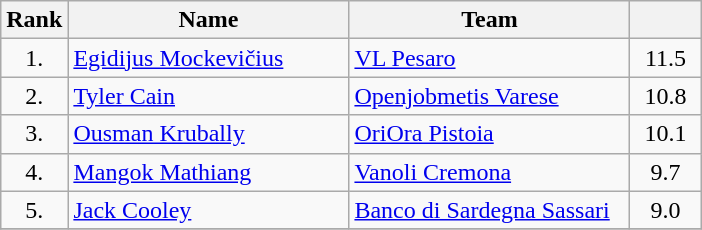<table class="wikitable" style="text-align: center;">
<tr>
<th>Rank</th>
<th width=180>Name</th>
<th width=180>Team</th>
<th width=40></th>
</tr>
<tr>
<td>1.</td>
<td align="left"> <a href='#'>Egidijus Mockevičius</a></td>
<td style="text-align:left;"><a href='#'>VL Pesaro</a></td>
<td>11.5</td>
</tr>
<tr>
<td>2.</td>
<td align="left"> <a href='#'>Tyler Cain</a></td>
<td style="text-align:left;"><a href='#'>Openjobmetis Varese</a></td>
<td>10.8</td>
</tr>
<tr>
<td>3.</td>
<td align="left"> <a href='#'>Ousman Krubally</a></td>
<td style="text-align:left;"><a href='#'>OriOra Pistoia</a></td>
<td>10.1</td>
</tr>
<tr>
<td>4.</td>
<td align="left"> <a href='#'>Mangok Mathiang</a></td>
<td style="text-align:left;"><a href='#'>Vanoli Cremona</a></td>
<td>9.7</td>
</tr>
<tr>
<td>5.</td>
<td align="left"> <a href='#'>Jack Cooley</a></td>
<td style="text-align:left;"><a href='#'>Banco di Sardegna Sassari</a></td>
<td>9.0</td>
</tr>
<tr>
</tr>
</table>
